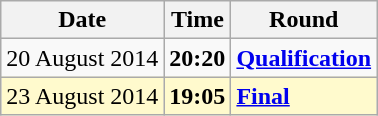<table class="wikitable">
<tr>
<th>Date</th>
<th>Time</th>
<th>Round</th>
</tr>
<tr>
<td>20 August 2014</td>
<td><strong>20:20</strong></td>
<td><strong><a href='#'>Qualification</a></strong></td>
</tr>
<tr style=background:lemonchiffon>
<td>23 August 2014</td>
<td><strong>19:05</strong></td>
<td><strong><a href='#'>Final</a></strong></td>
</tr>
</table>
